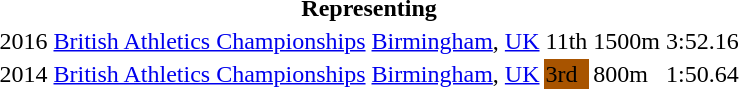<table>
<tr>
<th colspan="6">Representing </th>
</tr>
<tr>
<td rowspan=1>2016</td>
<td><a href='#'>British Athletics Championships</a></td>
<td><a href='#'>Birmingham</a>, <a href='#'>UK</a></td>
<td>11th</td>
<td>1500m</td>
<td>3:52.16</td>
</tr>
<tr>
<td rowspan=1>2014</td>
<td><a href='#'>British Athletics Championships</a></td>
<td><a href='#'>Birmingham</a>, <a href='#'>UK</a></td>
<td bgcolor="#a85400">3rd</td>
<td>800m</td>
<td>1:50.64</td>
</tr>
</table>
